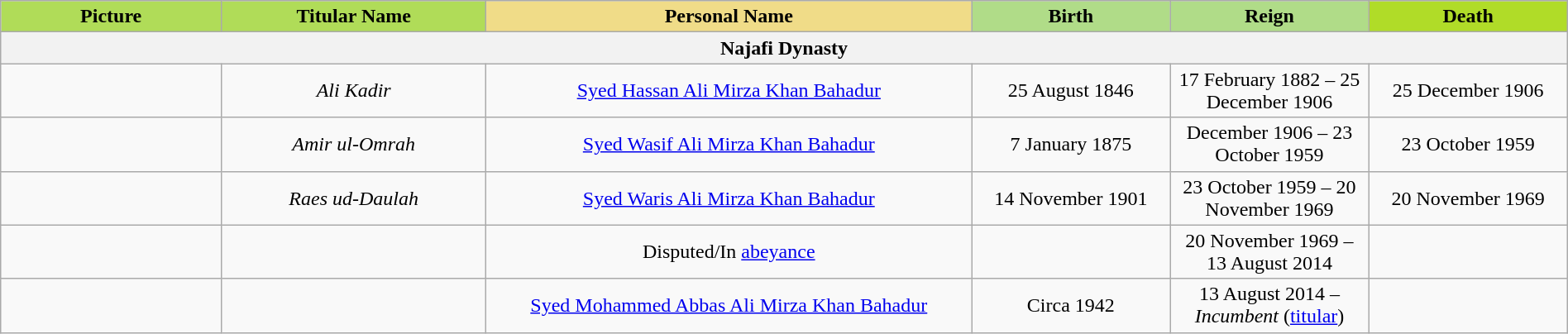<table class="wikitable" style="width:100%; text-align:center;">
<tr>
<th style="background:#b0dc58; width:10%;">Picture</th>
<th style="background:#b0dc58; width:12%;">Titular Name</th>
<th style="background:#f0dc88; width:22%;">Personal Name</th>
<th style="background:#b0dc88; width:9%;">Birth</th>
<th style="background:#b0dc88; width:9%;">Reign</th>
<th style="background:#b0dc28; width:9%;">Death</th>
</tr>
<tr>
<th scope="row" colspan="6">Najafi Dynasty</th>
</tr>
<tr>
<td></td>
<td><em>Ali Kadir</em></td>
<td><a href='#'>Syed Hassan Ali Mirza Khan Bahadur</a></td>
<td>25 August 1846</td>
<td>17 February 1882 – 25 December 1906</td>
<td>25 December 1906</td>
</tr>
<tr>
<td></td>
<td><em>Amir ul-Omrah</em></td>
<td><a href='#'>Syed Wasif Ali Mirza Khan Bahadur</a></td>
<td>7 January 1875</td>
<td>December 1906 – 23 October 1959</td>
<td>23 October 1959</td>
</tr>
<tr>
<td></td>
<td><em>Raes ud-Daulah</em></td>
<td><a href='#'>Syed Waris Ali Mirza Khan Bahadur</a></td>
<td>14 November 1901</td>
<td>23 October 1959 – 20 November 1969</td>
<td>20 November 1969</td>
</tr>
<tr>
<td></td>
<td></td>
<td>Disputed/In <a href='#'>abeyance</a></td>
<td></td>
<td>20 November 1969 – 13 August 2014</td>
<td></td>
</tr>
<tr>
<td></td>
<td></td>
<td><a href='#'>Syed Mohammed Abbas Ali Mirza Khan Bahadur</a></td>
<td>Circa 1942</td>
<td>13 August 2014 – <em>Incumbent</em> (<a href='#'>titular</a>)</td>
<td></td>
</tr>
</table>
